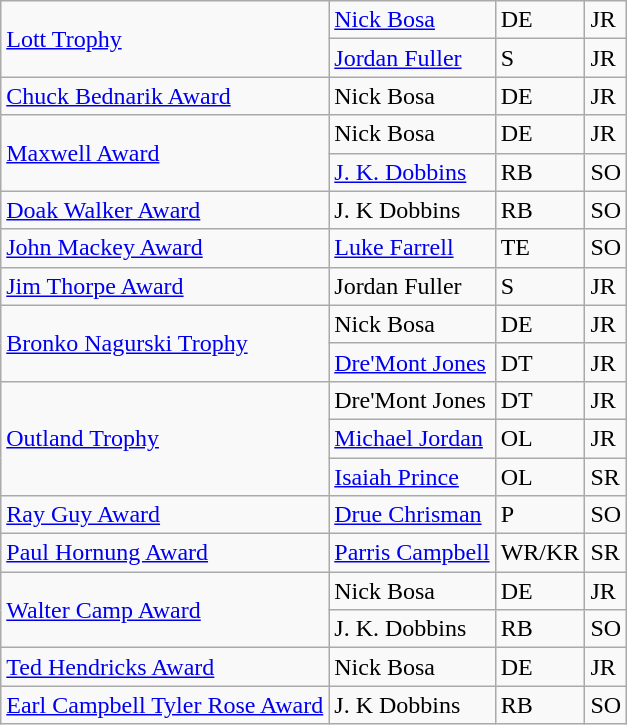<table class="wikitable">
<tr>
<td rowspan=2><a href='#'>Lott Trophy</a></td>
<td><a href='#'>Nick Bosa</a></td>
<td>DE</td>
<td>JR</td>
</tr>
<tr>
<td><a href='#'>Jordan Fuller</a></td>
<td>S</td>
<td>JR</td>
</tr>
<tr>
<td><a href='#'>Chuck Bednarik Award</a></td>
<td>Nick Bosa</td>
<td>DE</td>
<td>JR</td>
</tr>
<tr>
<td rowspan=2><a href='#'>Maxwell Award</a></td>
<td>Nick Bosa</td>
<td>DE</td>
<td>JR</td>
</tr>
<tr>
<td><a href='#'>J. K. Dobbins</a></td>
<td>RB</td>
<td>SO</td>
</tr>
<tr>
<td><a href='#'>Doak Walker Award</a></td>
<td>J. K Dobbins</td>
<td>RB</td>
<td>SO</td>
</tr>
<tr>
<td><a href='#'>John Mackey Award</a></td>
<td><a href='#'>Luke Farrell</a></td>
<td>TE</td>
<td>SO</td>
</tr>
<tr>
<td><a href='#'>Jim Thorpe Award</a></td>
<td>Jordan Fuller</td>
<td>S</td>
<td>JR</td>
</tr>
<tr>
<td rowspan=2><a href='#'>Bronko Nagurski Trophy</a></td>
<td>Nick Bosa</td>
<td>DE</td>
<td>JR</td>
</tr>
<tr>
<td><a href='#'>Dre'Mont Jones</a></td>
<td>DT</td>
<td>JR</td>
</tr>
<tr>
<td rowspan=3><a href='#'>Outland Trophy</a></td>
<td>Dre'Mont Jones</td>
<td>DT</td>
<td>JR</td>
</tr>
<tr>
<td><a href='#'>Michael Jordan</a></td>
<td>OL</td>
<td>JR</td>
</tr>
<tr>
<td><a href='#'>Isaiah Prince</a></td>
<td>OL</td>
<td>SR</td>
</tr>
<tr>
<td><a href='#'>Ray Guy Award</a></td>
<td><a href='#'>Drue Chrisman</a></td>
<td>P</td>
<td>SO</td>
</tr>
<tr>
<td><a href='#'>Paul Hornung Award</a></td>
<td><a href='#'>Parris Campbell</a></td>
<td>WR/KR</td>
<td>SR</td>
</tr>
<tr>
<td rowspan=2><a href='#'>Walter Camp Award</a></td>
<td>Nick Bosa</td>
<td>DE</td>
<td>JR</td>
</tr>
<tr>
<td>J. K. Dobbins</td>
<td>RB</td>
<td>SO</td>
</tr>
<tr>
<td><a href='#'>Ted Hendricks Award</a></td>
<td>Nick Bosa</td>
<td>DE</td>
<td>JR</td>
</tr>
<tr>
<td><a href='#'>Earl Campbell Tyler Rose Award</a></td>
<td>J. K Dobbins</td>
<td>RB</td>
<td>SO</td>
</tr>
</table>
